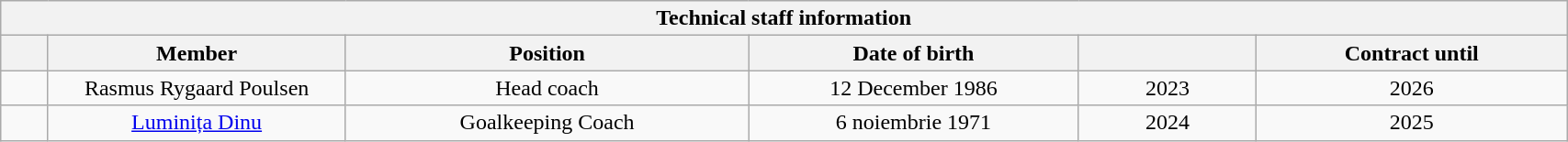<table class="wikitable mw-collapsible mw-collapsed" style="width:90%; font-size:100%;">
<tr>
<th colspan="8">Technical staff information</th>
</tr>
<tr>
<th width="3"></th>
<th width="20">Member</th>
<th width="10">Position</th>
<th width="15">Date of birth</th>
<th width="5"></th>
<th width="5">Contract until</th>
</tr>
<tr>
<td style="text-align: center;"></td>
<td style="text-align: center;">Rasmus Rygaard Poulsen</td>
<td style="text-align: center;">Head coach</td>
<td style="text-align: center;">12 December 1986</td>
<td style="text-align: center;">2023</td>
<td style="text-align: center;">2026</td>
</tr>
<tr>
<td style="text-align: center;"></td>
<td style="text-align: center;"><a href='#'>Luminița Dinu</a></td>
<td style="text-align: center;">Goalkeeping Coach</td>
<td style="text-align: center;">6 noiembrie 1971</td>
<td style="text-align: center;">2024</td>
<td style="text-align: center;">2025</td>
</tr>
</table>
